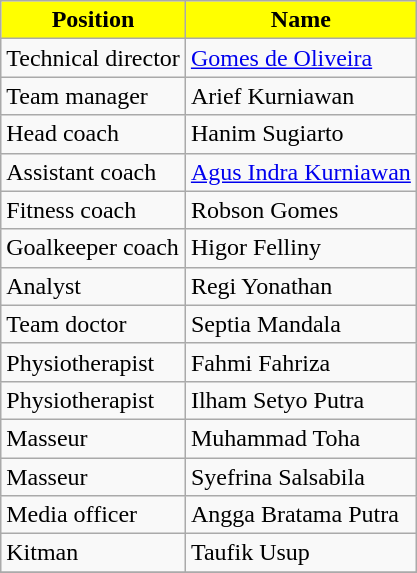<table class="wikitable">
<tr>
<th style="color:black; background:yellow;">Position</th>
<th style="color:black; background:yellow;">Name</th>
</tr>
<tr>
<td>Technical director</td>
<td> <a href='#'>Gomes de Oliveira</a></td>
</tr>
<tr>
<td>Team manager</td>
<td> Arief Kurniawan</td>
</tr>
<tr>
<td>Head coach</td>
<td> Hanim Sugiarto</td>
</tr>
<tr>
<td>Assistant coach</td>
<td> <a href='#'>Agus Indra Kurniawan</a></td>
</tr>
<tr>
<td>Fitness coach</td>
<td> Robson Gomes</td>
</tr>
<tr>
<td>Goalkeeper coach</td>
<td> Higor Felliny</td>
</tr>
<tr>
<td>Analyst</td>
<td> Regi Yonathan</td>
</tr>
<tr>
<td>Team doctor</td>
<td> Septia Mandala</td>
</tr>
<tr>
<td>Physiotherapist</td>
<td> Fahmi Fahriza</td>
</tr>
<tr>
<td>Physiotherapist</td>
<td> Ilham Setyo Putra</td>
</tr>
<tr>
<td>Masseur</td>
<td> Muhammad Toha</td>
</tr>
<tr>
<td>Masseur</td>
<td> Syefrina Salsabila</td>
</tr>
<tr>
<td>Media officer</td>
<td> Angga Bratama Putra</td>
</tr>
<tr>
<td>Kitman</td>
<td> Taufik Usup</td>
</tr>
<tr>
</tr>
</table>
